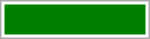<table style=" width: 100px; border: 1px solid #aaaaaa">
<tr>
<td style="background-color:green"> </td>
</tr>
</table>
